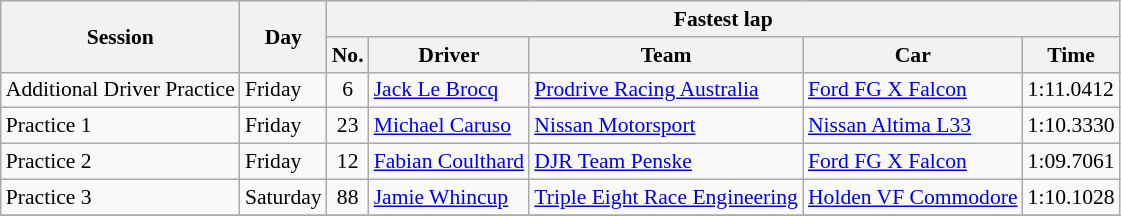<table class="wikitable" style="font-size: 90%">
<tr>
<th rowspan="2">Session</th>
<th rowspan="2">Day</th>
<th colspan="5">Fastest lap</th>
</tr>
<tr>
<th>No.</th>
<th>Driver</th>
<th>Team</th>
<th>Car</th>
<th>Time</th>
</tr>
<tr>
<td>Additional Driver Practice</td>
<td>Friday</td>
<td align="center">6</td>
<td> <a href='#'>Jack Le Brocq</a></td>
<td><a href='#'>Prodrive Racing Australia</a></td>
<td><a href='#'>Ford FG X Falcon</a></td>
<td>1:11.0412</td>
</tr>
<tr>
<td>Practice 1</td>
<td>Friday</td>
<td align="center">23</td>
<td> <a href='#'>Michael Caruso</a></td>
<td><a href='#'>Nissan Motorsport</a></td>
<td><a href='#'>Nissan Altima L33</a></td>
<td>1:10.3330</td>
</tr>
<tr>
<td>Practice 2</td>
<td>Friday</td>
<td align="center">12</td>
<td> <a href='#'>Fabian Coulthard</a></td>
<td><a href='#'>DJR Team Penske</a></td>
<td><a href='#'>Ford FG X Falcon</a></td>
<td>1:09.7061</td>
</tr>
<tr>
<td>Practice 3</td>
<td>Saturday</td>
<td align="center">88</td>
<td> <a href='#'>Jamie Whincup</a></td>
<td><a href='#'>Triple Eight Race Engineering</a></td>
<td><a href='#'>Holden VF Commodore</a></td>
<td>1:10.1028</td>
</tr>
<tr>
</tr>
</table>
